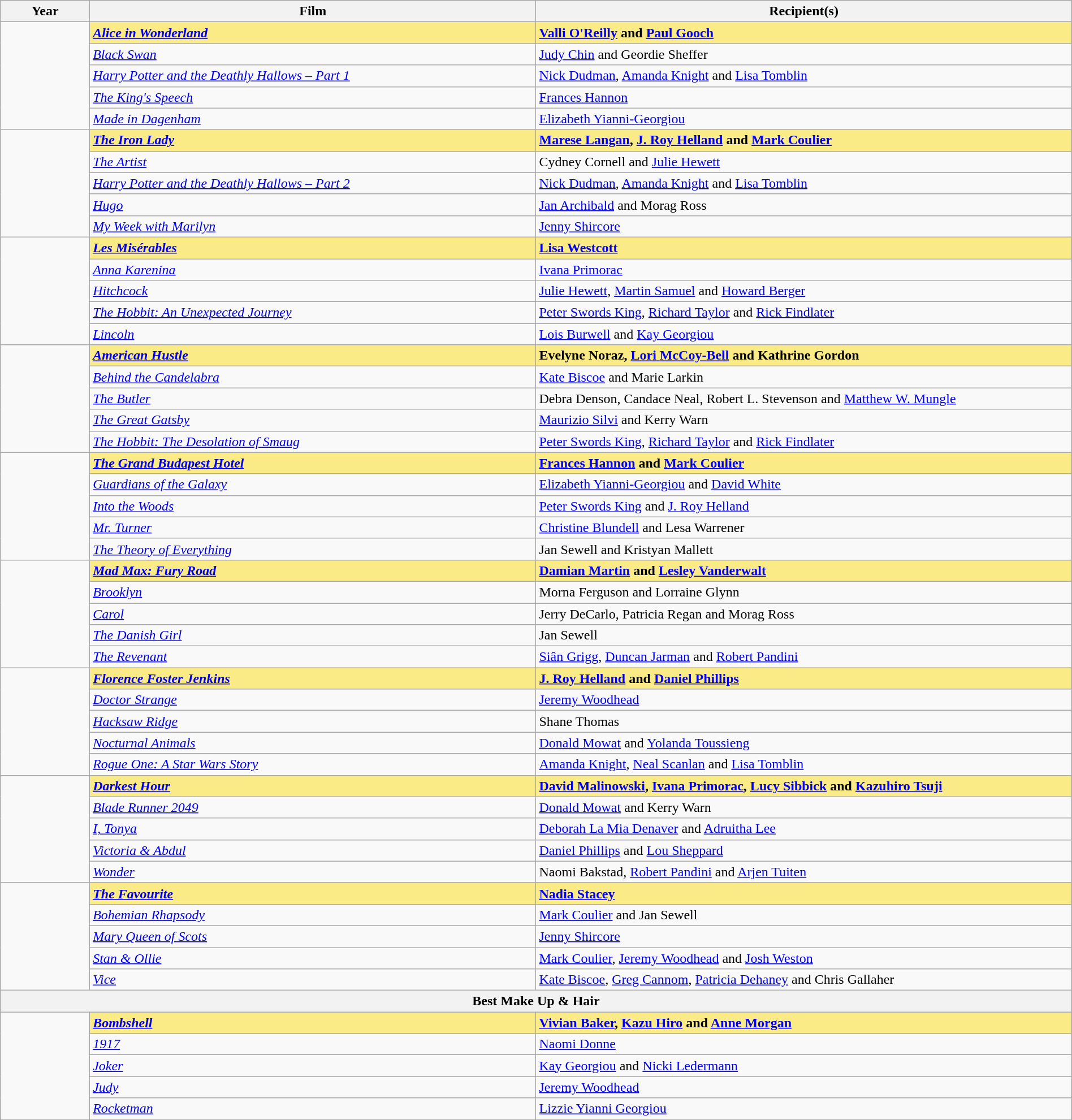<table class="wikitable" style="width:100%;" cellpadding="5">
<tr>
<th style="width:5%;">Year</th>
<th style="width:25%;">Film</th>
<th style="width:30%;">Recipient(s)</th>
</tr>
<tr>
<td rowspan="5"></td>
<td style="background:#FAEB86"><strong><em><a href='#'>Alice in Wonderland</a></em></strong></td>
<td style="background:#FAEB86"><strong><a href='#'>Valli O'Reilly</a> and <a href='#'>Paul Gooch</a></strong></td>
</tr>
<tr>
<td><em><a href='#'>Black Swan</a></em></td>
<td><a href='#'>Judy Chin</a> and Geordie Sheffer</td>
</tr>
<tr>
<td><em><a href='#'>Harry Potter and the Deathly Hallows – Part 1</a></em></td>
<td><a href='#'>Nick Dudman</a>, <a href='#'>Amanda Knight</a> and <a href='#'>Lisa Tomblin</a></td>
</tr>
<tr>
<td><em><a href='#'>The King's Speech</a></em></td>
<td><a href='#'>Frances Hannon</a></td>
</tr>
<tr>
<td><em><a href='#'>Made in Dagenham</a></em></td>
<td><a href='#'>Elizabeth Yianni-Georgiou</a></td>
</tr>
<tr>
<td rowspan="5"></td>
<td style="background:#FAEB86"><strong><em><a href='#'>The Iron Lady</a></em></strong></td>
<td style="background:#FAEB86"><strong><a href='#'>Marese Langan</a>, <a href='#'>J. Roy Helland</a> and <a href='#'>Mark Coulier</a></strong></td>
</tr>
<tr>
<td><em><a href='#'>The Artist</a></em></td>
<td>Cydney Cornell and <a href='#'>Julie Hewett</a></td>
</tr>
<tr>
<td><em><a href='#'>Harry Potter and the Deathly Hallows – Part 2</a></em></td>
<td><a href='#'>Nick Dudman</a>, <a href='#'>Amanda Knight</a> and <a href='#'>Lisa Tomblin</a></td>
</tr>
<tr>
<td><em><a href='#'>Hugo</a></em></td>
<td><a href='#'>Jan Archibald</a> and Morag Ross</td>
</tr>
<tr>
<td><em><a href='#'>My Week with Marilyn</a></em></td>
<td><a href='#'>Jenny Shircore</a></td>
</tr>
<tr>
<td rowspan="5"></td>
<td style="background:#FAEB86"><strong><em><a href='#'>Les Misérables</a></em></strong></td>
<td style="background:#FAEB86"><strong><a href='#'>Lisa Westcott</a></strong></td>
</tr>
<tr>
<td><em><a href='#'>Anna Karenina</a></em></td>
<td><a href='#'>Ivana Primorac</a></td>
</tr>
<tr>
<td><em><a href='#'>Hitchcock</a></em></td>
<td><a href='#'>Julie Hewett</a>, <a href='#'>Martin Samuel</a> and <a href='#'>Howard Berger</a></td>
</tr>
<tr>
<td><em><a href='#'>The Hobbit: An Unexpected Journey</a></em></td>
<td><a href='#'>Peter Swords King</a>, <a href='#'>Richard Taylor</a> and <a href='#'>Rick Findlater</a></td>
</tr>
<tr>
<td><em><a href='#'>Lincoln</a></em></td>
<td><a href='#'>Lois Burwell</a> and <a href='#'>Kay Georgiou</a></td>
</tr>
<tr>
<td rowspan="5"></td>
<td style="background:#FAEB86"><strong><em><a href='#'>American Hustle</a></em></strong></td>
<td style="background:#FAEB86"><strong>Evelyne Noraz, <a href='#'>Lori McCoy-Bell</a> and Kathrine Gordon</strong></td>
</tr>
<tr>
<td><em><a href='#'>Behind the Candelabra</a></em></td>
<td><a href='#'>Kate Biscoe</a> and Marie Larkin</td>
</tr>
<tr>
<td><em><a href='#'>The Butler</a></em></td>
<td>Debra Denson, Candace Neal, Robert L. Stevenson and <a href='#'>Matthew W. Mungle</a></td>
</tr>
<tr>
<td><em><a href='#'>The Great Gatsby</a></em></td>
<td><a href='#'>Maurizio Silvi</a> and Kerry Warn</td>
</tr>
<tr>
<td><em><a href='#'>The Hobbit: The Desolation of Smaug</a></em></td>
<td><a href='#'>Peter Swords King</a>, <a href='#'>Richard Taylor</a> and <a href='#'>Rick Findlater</a></td>
</tr>
<tr>
<td rowspan="5"></td>
<td style="background:#FAEB86"><strong><em><a href='#'>The Grand Budapest Hotel</a></em></strong></td>
<td style="background:#FAEB86"><strong><a href='#'>Frances Hannon</a> and <a href='#'>Mark Coulier</a></strong></td>
</tr>
<tr>
<td><em><a href='#'>Guardians of the Galaxy</a></em></td>
<td><a href='#'>Elizabeth Yianni-Georgiou</a> and <a href='#'>David White</a></td>
</tr>
<tr>
<td><em><a href='#'>Into the Woods</a></em></td>
<td><a href='#'>Peter Swords King</a> and <a href='#'>J. Roy Helland</a></td>
</tr>
<tr>
<td><em><a href='#'>Mr. Turner</a></em></td>
<td><a href='#'>Christine Blundell</a> and Lesa Warrener</td>
</tr>
<tr>
<td><em><a href='#'>The Theory of Everything</a></em></td>
<td>Jan Sewell and Kristyan Mallett</td>
</tr>
<tr>
<td rowspan="5"></td>
<td style="background:#FAEB86"><strong><em><a href='#'>Mad Max: Fury Road</a></em></strong></td>
<td style="background:#FAEB86"><strong><a href='#'>Damian Martin</a> and <a href='#'>Lesley Vanderwalt</a></strong></td>
</tr>
<tr>
<td><em><a href='#'>Brooklyn</a></em></td>
<td>Morna Ferguson and Lorraine Glynn</td>
</tr>
<tr>
<td><em><a href='#'>Carol</a></em></td>
<td>Jerry DeCarlo, Patricia Regan and Morag Ross</td>
</tr>
<tr>
<td><em><a href='#'>The Danish Girl</a></em></td>
<td>Jan Sewell</td>
</tr>
<tr>
<td><em><a href='#'>The Revenant</a></em></td>
<td><a href='#'>Siân Grigg</a>, <a href='#'>Duncan Jarman</a> and <a href='#'>Robert Pandini</a></td>
</tr>
<tr>
<td rowspan="5"></td>
<td style="background:#FAEB86"><strong><em><a href='#'>Florence Foster Jenkins</a></em></strong></td>
<td style="background:#FAEB86"><strong><a href='#'>J. Roy Helland</a> and <a href='#'>Daniel Phillips</a></strong></td>
</tr>
<tr>
<td><em><a href='#'>Doctor Strange</a></em></td>
<td><a href='#'>Jeremy Woodhead</a></td>
</tr>
<tr>
<td><em><a href='#'>Hacksaw Ridge</a></em></td>
<td>Shane Thomas</td>
</tr>
<tr>
<td><em><a href='#'>Nocturnal Animals</a></em></td>
<td><a href='#'>Donald Mowat</a> and <a href='#'>Yolanda Toussieng</a></td>
</tr>
<tr>
<td><em><a href='#'>Rogue One: A Star Wars Story</a></em></td>
<td><a href='#'>Amanda Knight</a>, <a href='#'>Neal Scanlan</a> and <a href='#'>Lisa Tomblin</a></td>
</tr>
<tr>
<td rowspan="5"></td>
<td style="background:#FAEB86"><strong><em><a href='#'>Darkest Hour</a></em></strong></td>
<td style="background:#FAEB86"><strong><a href='#'>David Malinowski</a>, <a href='#'>Ivana Primorac</a>, <a href='#'>Lucy Sibbick</a> and <a href='#'>Kazuhiro Tsuji</a></strong></td>
</tr>
<tr>
<td><em><a href='#'>Blade Runner 2049</a></em></td>
<td><a href='#'>Donald Mowat</a> and Kerry Warn</td>
</tr>
<tr>
<td><em><a href='#'>I, Tonya</a></em></td>
<td><a href='#'>Deborah La Mia Denaver</a> and <a href='#'>Adruitha Lee</a></td>
</tr>
<tr>
<td><em><a href='#'>Victoria & Abdul</a></em></td>
<td><a href='#'>Daniel Phillips</a> and <a href='#'>Lou Sheppard</a></td>
</tr>
<tr>
<td><em><a href='#'>Wonder</a></em></td>
<td>Naomi Bakstad, <a href='#'>Robert Pandini</a> and <a href='#'>Arjen Tuiten</a></td>
</tr>
<tr>
<td rowspan="5"></td>
<td style="background:#FAEB86"><strong><em><a href='#'>The Favourite</a></em></strong></td>
<td style="background:#FAEB86"><strong><a href='#'>Nadia Stacey</a></strong></td>
</tr>
<tr>
<td><em><a href='#'>Bohemian Rhapsody</a></em></td>
<td><a href='#'>Mark Coulier</a> and Jan Sewell</td>
</tr>
<tr>
<td><em><a href='#'>Mary Queen of Scots</a></em></td>
<td><a href='#'>Jenny Shircore</a></td>
</tr>
<tr>
<td><em><a href='#'>Stan & Ollie</a></em></td>
<td><a href='#'>Mark Coulier</a>, <a href='#'>Jeremy Woodhead</a> and <a href='#'>Josh Weston</a></td>
</tr>
<tr>
<td><em><a href='#'>Vice</a></em></td>
<td><a href='#'>Kate Biscoe</a>, <a href='#'>Greg Cannom</a>, <a href='#'>Patricia Dehaney</a> and Chris Gallaher</td>
</tr>
<tr>
<th colspan="3">Best Make Up & Hair</th>
</tr>
<tr>
<td rowspan="5"></td>
<td style="background:#FAEB86"><strong><em><a href='#'>Bombshell</a></em></strong></td>
<td style="background:#FAEB86"><strong><a href='#'>Vivian Baker</a>, <a href='#'>Kazu Hiro</a> and <a href='#'>Anne Morgan</a></strong></td>
</tr>
<tr>
<td><em><a href='#'>1917</a></em></td>
<td><a href='#'>Naomi Donne</a></td>
</tr>
<tr>
<td><em><a href='#'>Joker</a></em></td>
<td><a href='#'>Kay Georgiou</a> and <a href='#'>Nicki Ledermann</a></td>
</tr>
<tr>
<td><em><a href='#'>Judy</a></em></td>
<td><a href='#'>Jeremy Woodhead</a></td>
</tr>
<tr>
<td><em><a href='#'>Rocketman</a></em></td>
<td><a href='#'>Lizzie Yianni Georgiou</a></td>
</tr>
</table>
